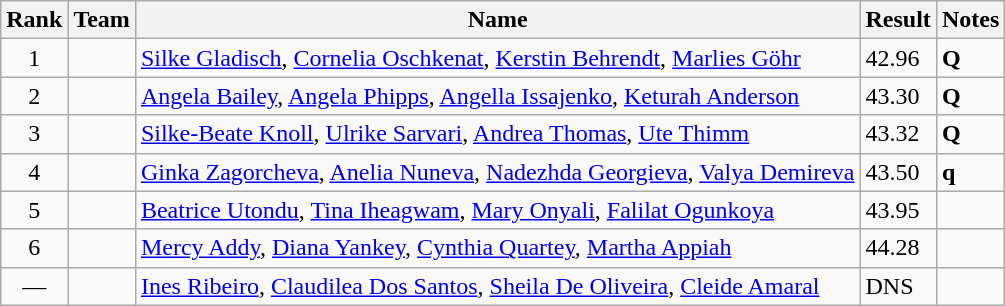<table class="sortable wikitable">
<tr>
<th>Rank</th>
<th>Team</th>
<th>Name</th>
<th>Result</th>
<th>Notes</th>
</tr>
<tr>
<td align="center">1</td>
<td></td>
<td><a href='#'>Silke Gladisch</a>, <a href='#'>Cornelia Oschkenat</a>, <a href='#'>Kerstin Behrendt</a>, <a href='#'>Marlies Göhr</a></td>
<td>42.96</td>
<td><strong>Q</strong></td>
</tr>
<tr>
<td align="center">2</td>
<td></td>
<td><a href='#'>Angela Bailey</a>, <a href='#'>Angela Phipps</a>, <a href='#'>Angella Issajenko</a>, <a href='#'>Keturah Anderson</a></td>
<td>43.30</td>
<td><strong>Q</strong></td>
</tr>
<tr>
<td align="center">3</td>
<td></td>
<td><a href='#'>Silke-Beate Knoll</a>, <a href='#'>Ulrike Sarvari</a>, <a href='#'>Andrea Thomas</a>, <a href='#'>Ute Thimm</a></td>
<td>43.32</td>
<td><strong>Q</strong></td>
</tr>
<tr>
<td align="center">4</td>
<td></td>
<td><a href='#'>Ginka Zagorcheva</a>, <a href='#'>Anelia Nuneva</a>, <a href='#'>Nadezhda Georgieva</a>, <a href='#'>Valya Demireva</a></td>
<td>43.50</td>
<td><strong>q</strong></td>
</tr>
<tr>
<td align="center">5</td>
<td></td>
<td><a href='#'>Beatrice Utondu</a>, <a href='#'>Tina Iheagwam</a>, <a href='#'>Mary Onyali</a>, <a href='#'>Falilat Ogunkoya</a></td>
<td>43.95</td>
<td></td>
</tr>
<tr>
<td align="center">6</td>
<td></td>
<td><a href='#'>Mercy Addy</a>, <a href='#'>Diana Yankey</a>, <a href='#'>Cynthia Quartey</a>, <a href='#'>Martha Appiah</a></td>
<td>44.28</td>
<td></td>
</tr>
<tr>
<td align="center">—</td>
<td></td>
<td><a href='#'>Ines Ribeiro</a>, <a href='#'>Claudilea Dos Santos</a>, <a href='#'>Sheila De Oliveira</a>, <a href='#'>Cleide Amaral</a></td>
<td>DNS</td>
<td></td>
</tr>
</table>
